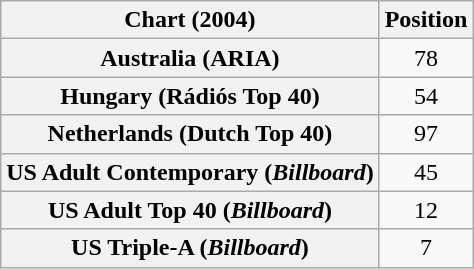<table class="wikitable sortable plainrowheaders" style="text-align:center">
<tr>
<th scope="col">Chart (2004)</th>
<th scope="col">Position</th>
</tr>
<tr>
<th scope="row">Australia (ARIA)</th>
<td>78</td>
</tr>
<tr>
<th scope="row">Hungary (Rádiós Top 40)</th>
<td>54</td>
</tr>
<tr>
<th scope="row">Netherlands (Dutch Top 40)</th>
<td>97</td>
</tr>
<tr>
<th scope="row">US Adult Contemporary (<em>Billboard</em>)</th>
<td>45</td>
</tr>
<tr>
<th scope="row">US Adult Top 40 (<em>Billboard</em>)</th>
<td>12</td>
</tr>
<tr>
<th scope="row">US Triple-A (<em>Billboard</em>)</th>
<td>7</td>
</tr>
</table>
